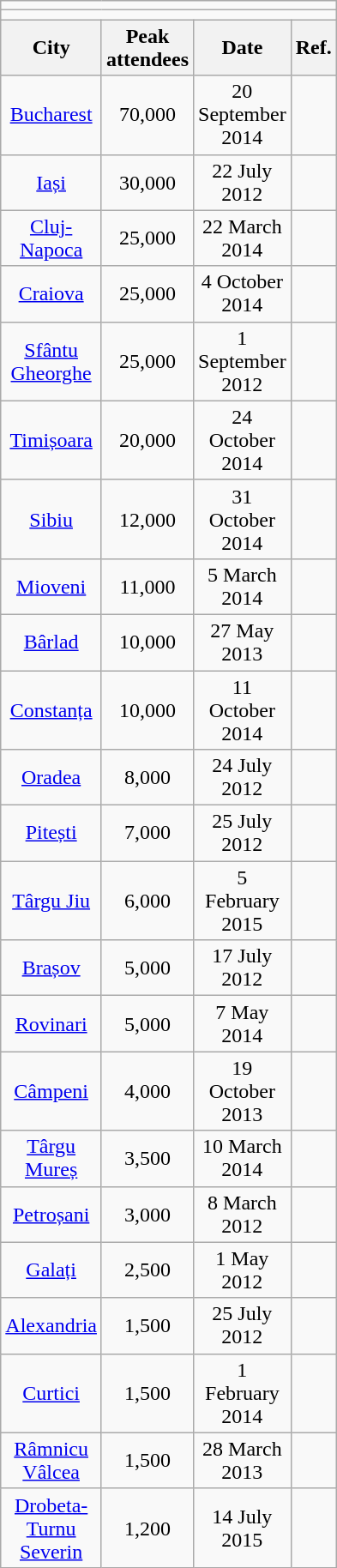<table class="wikitable" style="float:right; text-align:center; width:200px;">
<tr style="width:15em; text-align:right;">
<td colspan=4></td>
</tr>
<tr align=left>
<td colspan=4></td>
</tr>
<tr>
<th>City</th>
<th>Peak attendees</th>
<th>Date</th>
<th>Ref.</th>
</tr>
<tr>
<td><a href='#'>Bucharest</a></td>
<td>70,000</td>
<td>20 September 2014</td>
<td></td>
</tr>
<tr>
<td><a href='#'>Iași</a></td>
<td>30,000</td>
<td>22 July 2012</td>
<td></td>
</tr>
<tr>
<td><a href='#'>Cluj-Napoca</a></td>
<td>25,000</td>
<td>22 March 2014</td>
<td></td>
</tr>
<tr>
<td><a href='#'>Craiova</a></td>
<td>25,000</td>
<td>4 October 2014</td>
<td></td>
</tr>
<tr>
<td><a href='#'>Sfântu Gheorghe</a></td>
<td>25,000</td>
<td>1 September 2012</td>
<td></td>
</tr>
<tr>
<td><a href='#'>Timișoara</a></td>
<td>20,000</td>
<td>24 October 2014</td>
<td></td>
</tr>
<tr>
<td><a href='#'>Sibiu</a></td>
<td>12,000</td>
<td>31 October 2014</td>
<td></td>
</tr>
<tr>
<td><a href='#'>Mioveni</a></td>
<td>11,000</td>
<td>5 March 2014</td>
<td></td>
</tr>
<tr>
<td><a href='#'>Bârlad</a></td>
<td>10,000</td>
<td>27 May 2013</td>
<td></td>
</tr>
<tr>
<td><a href='#'>Constanța</a></td>
<td>10,000</td>
<td>11 October 2014</td>
<td></td>
</tr>
<tr>
<td><a href='#'>Oradea</a></td>
<td>8,000</td>
<td>24 July 2012</td>
<td></td>
</tr>
<tr>
<td><a href='#'>Pitești</a></td>
<td>7,000</td>
<td>25 July 2012</td>
<td></td>
</tr>
<tr>
<td><a href='#'>Târgu Jiu</a></td>
<td>6,000</td>
<td>5 February 2015</td>
<td></td>
</tr>
<tr>
<td><a href='#'>Brașov</a></td>
<td>5,000</td>
<td>17 July 2012</td>
<td></td>
</tr>
<tr>
<td><a href='#'>Rovinari</a></td>
<td>5,000</td>
<td>7 May 2014</td>
<td></td>
</tr>
<tr>
<td><a href='#'>Câmpeni</a></td>
<td>4,000</td>
<td>19 October 2013</td>
<td></td>
</tr>
<tr>
<td><a href='#'>Târgu Mureș</a></td>
<td>3,500</td>
<td>10 March 2014</td>
<td></td>
</tr>
<tr>
<td><a href='#'>Petroșani</a></td>
<td>3,000</td>
<td>8 March 2012</td>
<td></td>
</tr>
<tr>
<td><a href='#'>Galați</a></td>
<td>2,500</td>
<td>1 May 2012</td>
<td></td>
</tr>
<tr>
<td><a href='#'>Alexandria</a></td>
<td>1,500</td>
<td>25 July 2012</td>
<td></td>
</tr>
<tr>
<td><a href='#'>Curtici</a></td>
<td>1,500</td>
<td>1 February 2014</td>
<td></td>
</tr>
<tr>
<td><a href='#'>Râmnicu Vâlcea</a></td>
<td>1,500</td>
<td>28 March 2013</td>
<td></td>
</tr>
<tr>
<td><a href='#'>Drobeta-Turnu Severin</a></td>
<td>1,200</td>
<td>14 July 2015</td>
<td></td>
</tr>
</table>
